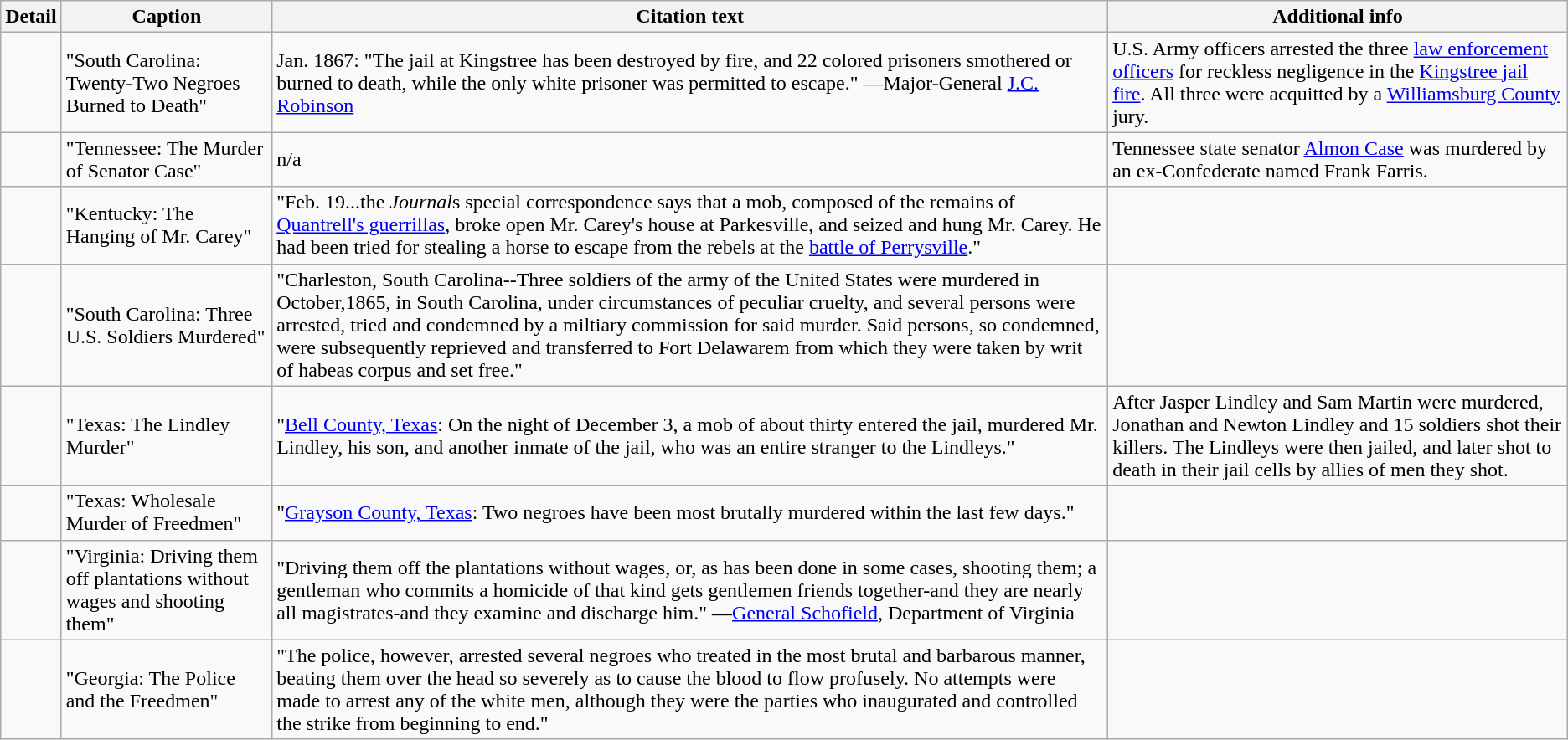<table class="wikitable">
<tr>
<th>Detail</th>
<th>Caption</th>
<th>Citation text</th>
<th>Additional info</th>
</tr>
<tr>
<td></td>
<td>"South Carolina: Twenty-Two Negroes Burned to Death"</td>
<td>Jan. 1867: "The jail at Kingstree has been destroyed by fire, and 22 colored prisoners smothered or burned to death, while the only white prisoner was permitted to escape." —Major-General <a href='#'>J.C. Robinson</a></td>
<td>U.S. Army officers arrested the three  <a href='#'>law enforcement officers</a> for reckless negligence in the <a href='#'>Kingstree jail fire</a>. All three were acquitted by a <a href='#'>Williamsburg County</a> jury.</td>
</tr>
<tr>
<td></td>
<td>"Tennessee: The Murder of Senator Case"</td>
<td>n/a</td>
<td>Tennessee state senator <a href='#'>Almon Case</a> was murdered by an ex-Confederate named Frank Farris.</td>
</tr>
<tr>
<td></td>
<td>"Kentucky: The Hanging of Mr. Carey"</td>
<td>"Feb. 19...the <em>Journal</em>s special correspondence says that a mob, composed of the remains of <a href='#'>Quantrell's guerrillas</a>, broke open Mr. Carey's house at Parkesville, and seized and hung Mr. Carey. He had been tried for stealing a horse to escape from the rebels at the <a href='#'>battle of Perrysville</a>."</td>
<td></td>
</tr>
<tr>
<td></td>
<td>"South Carolina: Three U.S. Soldiers Murdered"</td>
<td>"Charleston, South Carolina--Three soldiers of the army of the United States were murdered in October,1865, in South Carolina, under circumstances of peculiar cruelty, and several persons were arrested, tried and condemned by a miltiary commission for said murder. Said persons, so condemned, were subsequently reprieved and transferred to Fort Delawarem from which they were taken by writ of habeas corpus and set free."</td>
<td></td>
</tr>
<tr>
<td></td>
<td>"Texas: The Lindley Murder"</td>
<td>"<a href='#'>Bell County, Texas</a>: On the night of December 3, a mob of about thirty entered the jail, murdered Mr. Lindley, his son, and another inmate of the jail, who was an entire stranger to the Lindleys."</td>
<td>After Jasper Lindley and Sam Martin were murdered, Jonathan and Newton Lindley and 15 soldiers shot their killers. The Lindleys were then jailed, and later shot to death in their jail cells by allies of men they shot.</td>
</tr>
<tr>
<td></td>
<td>"Texas: Wholesale Murder of Freedmen"</td>
<td>"<a href='#'>Grayson County, Texas</a>: Two negroes have been most brutally murdered within the last few days."</td>
<td></td>
</tr>
<tr>
<td></td>
<td>"Virginia: Driving them off plantations without wages and shooting them"</td>
<td>"Driving them off the plantations without wages, or, as has been done in some cases, shooting them; a gentleman who commits a homicide of that kind gets gentlemen friends together-and they are nearly all magistrates-and they examine and discharge him." —<a href='#'>General Schofield</a>, Department of Virginia</td>
<td></td>
</tr>
<tr>
<td></td>
<td>"Georgia: The Police and the Freedmen"</td>
<td>"The police, however, arrested several negroes who treated in the most brutal and barbarous manner, beating them over the head so severely as to cause the blood to flow profusely. No attempts were made to arrest any of the white men, although they were the parties who inaugurated and controlled the strike from beginning to end."</td>
<td></td>
</tr>
</table>
